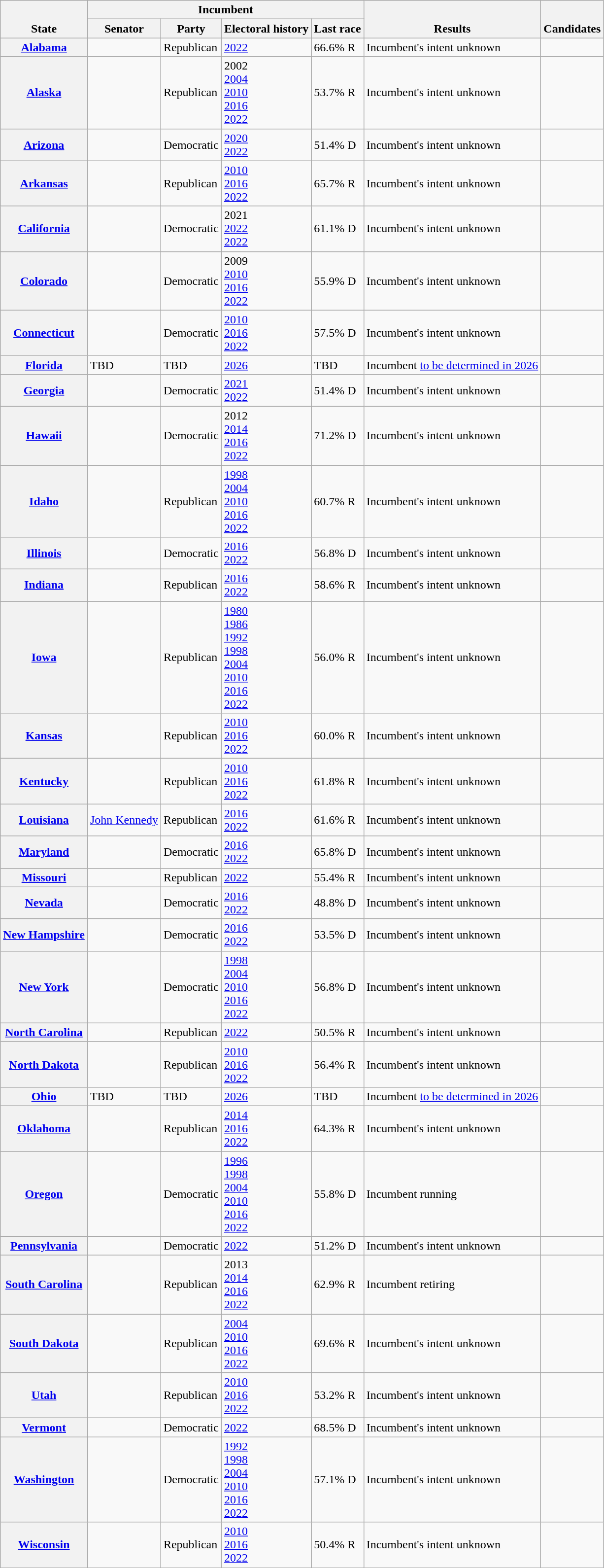<table class="wikitable sortable">
<tr valign=bottom>
<th rowspan=2>State<br></th>
<th colspan=4>Incumbent</th>
<th rowspan=2>Results</th>
<th rowspan=2 class="unsortable">Candidates</th>
</tr>
<tr>
<th>Senator</th>
<th>Party</th>
<th>Electoral history</th>
<th>Last race</th>
</tr>
<tr>
<th><a href='#'>Alabama</a></th>
<td></td>
<td>Republican</td>
<td data-sort-value=2022><a href='#'>2022</a></td>
<td>66.6% R</td>
<td data-sort-value=0>Incumbent's intent unknown</td>
<td nowrap></td>
</tr>
<tr>
<th><a href='#'>Alaska</a></th>
<td></td>
<td>Republican</td>
<td data-sort-value=2002>2002 <br><a href='#'>2004</a><br><a href='#'>2010</a><br><a href='#'>2016</a><br><a href='#'>2022</a></td>
<td>53.7% R</td>
<td data-sort-value=0>Incumbent's intent unknown</td>
<td nowrap></td>
</tr>
<tr>
<th><a href='#'>Arizona</a></th>
<td></td>
<td>Democratic</td>
<td data-sort-value=2020><a href='#'>2020 </a><br><a href='#'>2022</a></td>
<td>51.4% D</td>
<td data-sort-value=0>Incumbent's intent unknown</td>
<td nowrap></td>
</tr>
<tr>
<th><a href='#'>Arkansas</a></th>
<td></td>
<td>Republican</td>
<td data-sort-value=2010><a href='#'>2010</a><br><a href='#'>2016</a><br><a href='#'>2022</a></td>
<td>65.7% R</td>
<td data-sort-value=0>Incumbent's intent unknown</td>
<td nowrap></td>
</tr>
<tr>
<th><a href='#'>California</a></th>
<td></td>
<td>Democratic</td>
<td data-sort-value=2021>2021 <br><a href='#'>2022 </a><br><a href='#'>2022</a></td>
<td>61.1% D</td>
<td data-sort-value=0>Incumbent's intent unknown</td>
<td nowrap></td>
</tr>
<tr>
<th><a href='#'>Colorado</a></th>
<td></td>
<td>Democratic</td>
<td data-sort-value=2009>2009 <br><a href='#'>2010</a><br><a href='#'>2016</a><br><a href='#'>2022</a></td>
<td>55.9% D</td>
<td data-sort-value=0>Incumbent's intent unknown</td>
<td nowrap></td>
</tr>
<tr>
<th><a href='#'>Connecticut</a></th>
<td></td>
<td>Democratic</td>
<td data-sort-value=2010><a href='#'>2010</a><br><a href='#'>2016</a><br><a href='#'>2022</a></td>
<td>57.5% D</td>
<td data-sort-value=0>Incumbent's intent unknown</td>
<td nowrap></td>
</tr>
<tr>
<th><a href='#'>Florida</a></th>
<td>TBD</td>
<td>TBD</td>
<td data-sort-value=2022><a href='#'>2026 </a></td>
<td>TBD</td>
<td data-sort-value=0>Incumbent <a href='#'>to be determined in 2026</a></td>
<td nowrap></td>
</tr>
<tr>
<th><a href='#'>Georgia</a></th>
<td></td>
<td>Democratic</td>
<td data-sort-value=2021><a href='#'>2021 </a><br><a href='#'>2022</a></td>
<td>51.4% D</td>
<td data-sort-value=0>Incumbent's intent unknown</td>
<td nowrap></td>
</tr>
<tr>
<th><a href='#'>Hawaii</a></th>
<td></td>
<td>Democratic</td>
<td data-sort-value=2012>2012 <br><a href='#'>2014 </a><br><a href='#'>2016</a><br><a href='#'>2022</a></td>
<td>71.2% D</td>
<td data-sort-value=0>Incumbent's intent unknown</td>
<td nowrap></td>
</tr>
<tr>
<th><a href='#'>Idaho</a></th>
<td></td>
<td>Republican</td>
<td data-sort-value=1998><a href='#'>1998</a><br><a href='#'>2004</a><br><a href='#'>2010</a><br><a href='#'>2016</a><br><a href='#'>2022</a></td>
<td>60.7% R</td>
<td data-sort-value=0>Incumbent's intent unknown</td>
<td nowrap></td>
</tr>
<tr>
<th><a href='#'>Illinois</a></th>
<td></td>
<td>Democratic</td>
<td data-sort-value=2016><a href='#'>2016</a><br><a href='#'>2022</a></td>
<td>56.8% D</td>
<td data-sort-value=0>Incumbent's intent unknown</td>
<td nowrap></td>
</tr>
<tr>
<th><a href='#'>Indiana</a></th>
<td></td>
<td>Republican</td>
<td data-sort-value=2016><a href='#'>2016</a><br><a href='#'>2022</a></td>
<td>58.6% R</td>
<td data-sort-value=0>Incumbent's intent unknown</td>
<td nowrap></td>
</tr>
<tr>
<th><a href='#'>Iowa</a></th>
<td></td>
<td>Republican</td>
<td data-sort-value=1980><a href='#'>1980</a><br><a href='#'>1986</a><br><a href='#'>1992</a><br><a href='#'>1998</a><br><a href='#'>2004</a><br><a href='#'>2010</a><br><a href='#'>2016</a><br><a href='#'>2022</a></td>
<td>56.0% R</td>
<td data-sort-value=0>Incumbent's intent unknown</td>
<td nowrap></td>
</tr>
<tr>
<th><a href='#'>Kansas</a></th>
<td></td>
<td>Republican</td>
<td data-sort-value=2010><a href='#'>2010</a><br><a href='#'>2016</a><br><a href='#'>2022</a></td>
<td>60.0% R</td>
<td data-sort-value=0>Incumbent's intent unknown</td>
<td nowrap></td>
</tr>
<tr>
<th><a href='#'>Kentucky</a></th>
<td></td>
<td>Republican</td>
<td data-sort-value=2010><a href='#'>2010</a><br><a href='#'>2016</a><br><a href='#'>2022</a></td>
<td>61.8% R</td>
<td data-sort-value=0>Incumbent's intent unknown</td>
<td nowrap></td>
</tr>
<tr>
<th><a href='#'>Louisiana</a></th>
<td><a href='#'>John Kennedy</a></td>
<td>Republican</td>
<td data-sort-value=2016><a href='#'>2016</a><br><a href='#'>2022</a></td>
<td>61.6% R</td>
<td data-sort-value=0>Incumbent's intent unknown</td>
<td nowrap></td>
</tr>
<tr>
<th><a href='#'>Maryland</a></th>
<td></td>
<td>Democratic</td>
<td data-sort-value=2016><a href='#'>2016</a><br><a href='#'>2022</a></td>
<td>65.8% D</td>
<td data-sort-value=0>Incumbent's intent unknown</td>
<td nowrap></td>
</tr>
<tr>
<th><a href='#'>Missouri</a></th>
<td></td>
<td>Republican</td>
<td data-sort-value=2022><a href='#'>2022</a></td>
<td>55.4% R</td>
<td data-sort-value=0>Incumbent's intent unknown</td>
<td nowrap></td>
</tr>
<tr>
<th><a href='#'>Nevada</a></th>
<td></td>
<td>Democratic</td>
<td data-sort-value=2016><a href='#'>2016</a><br><a href='#'>2022</a></td>
<td>48.8% D</td>
<td data-sort-value=0>Incumbent's intent unknown</td>
<td nowrap></td>
</tr>
<tr>
<th><a href='#'>New Hampshire</a></th>
<td></td>
<td>Democratic</td>
<td data-sort-value=2016><a href='#'>2016</a><br><a href='#'>2022</a></td>
<td>53.5% D</td>
<td data-sort-value=0>Incumbent's intent unknown</td>
<td nowrap></td>
</tr>
<tr>
<th><a href='#'>New York</a></th>
<td></td>
<td>Democratic</td>
<td data-sort-value=1998><a href='#'>1998</a><br><a href='#'>2004</a><br><a href='#'>2010</a><br><a href='#'>2016</a><br><a href='#'>2022</a></td>
<td>56.8% D</td>
<td data-sort-value=0>Incumbent's intent unknown</td>
<td nowrap></td>
</tr>
<tr>
<th><a href='#'>North Carolina</a></th>
<td></td>
<td>Republican</td>
<td data-sort-value=2022><a href='#'>2022</a></td>
<td>50.5% R</td>
<td data-sort-value=0>Incumbent's intent unknown</td>
<td nowrap></td>
</tr>
<tr>
<th><a href='#'>North Dakota</a></th>
<td></td>
<td>Republican</td>
<td data-sort-value=2010><a href='#'>2010</a><br><a href='#'>2016</a><br><a href='#'>2022</a></td>
<td>56.4% R</td>
<td data-sort-value=0>Incumbent's intent unknown</td>
<td nowrap></td>
</tr>
<tr>
<th><a href='#'>Ohio</a></th>
<td>TBD</td>
<td>TBD</td>
<td data-sort-value=2022><a href='#'>2026 </a></td>
<td>TBD</td>
<td data-sort-value=0>Incumbent <a href='#'>to be determined in 2026</a></td>
<td nowrap></td>
</tr>
<tr>
<th><a href='#'>Oklahoma</a></th>
<td></td>
<td>Republican</td>
<td data-sort-value=2014><a href='#'>2014 </a><br><a href='#'>2016</a><br><a href='#'>2022</a></td>
<td>64.3% R</td>
<td data-sort-value=0>Incumbent's intent unknown</td>
<td nowrap></td>
</tr>
<tr>
<th><a href='#'>Oregon</a></th>
<td></td>
<td>Democratic</td>
<td data-sort-value=1996><a href='#'>1996 </a><br><a href='#'>1998</a><br><a href='#'>2004</a><br><a href='#'>2010</a><br><a href='#'>2016</a><br><a href='#'>2022</a></td>
<td>55.8% D</td>
<td data-sort-value=0>Incumbent running</td>
<td nowrap></td>
</tr>
<tr>
<th><a href='#'>Pennsylvania</a></th>
<td></td>
<td>Democratic</td>
<td data-sort-value=2022><a href='#'>2022</a></td>
<td>51.2% D</td>
<td data-sort-value=0>Incumbent's intent unknown</td>
<td nowrap></td>
</tr>
<tr>
<th><a href='#'>South Carolina</a></th>
<td></td>
<td>Republican</td>
<td data-sort-value=2013>2013 <br><a href='#'>2014 </a><br><a href='#'>2016</a><br><a href='#'>2022</a></td>
<td>62.9% R</td>
<td>Incumbent retiring</td>
<td nowrap></td>
</tr>
<tr>
<th><a href='#'>South Dakota</a></th>
<td></td>
<td>Republican</td>
<td data-sort-value=2004><a href='#'>2004</a><br><a href='#'>2010</a><br><a href='#'>2016</a><br><a href='#'>2022</a></td>
<td>69.6% R</td>
<td data-sort-value=0>Incumbent's intent unknown</td>
<td nowrap></td>
</tr>
<tr>
<th><a href='#'>Utah</a></th>
<td></td>
<td>Republican</td>
<td data-sort-value=2010><a href='#'>2010</a><br><a href='#'>2016</a><br><a href='#'>2022</a></td>
<td>53.2% R</td>
<td data-sort-value=0>Incumbent's intent unknown</td>
<td nowrap></td>
</tr>
<tr>
<th><a href='#'>Vermont</a></th>
<td></td>
<td>Democratic</td>
<td data-sort-value=2022><a href='#'>2022</a></td>
<td>68.5% D</td>
<td data-sort-value=0>Incumbent's intent unknown</td>
<td nowrap></td>
</tr>
<tr>
<th><a href='#'>Washington</a></th>
<td></td>
<td>Democratic</td>
<td data-sort-value=1992><a href='#'>1992</a><br><a href='#'>1998</a><br><a href='#'>2004</a><br><a href='#'>2010</a><br><a href='#'>2016</a><br><a href='#'>2022</a></td>
<td>57.1% D</td>
<td data-sort-value=0>Incumbent's intent unknown</td>
<td nowrap></td>
</tr>
<tr>
<th><a href='#'>Wisconsin</a></th>
<td></td>
<td>Republican</td>
<td data-sort-value=2010><a href='#'>2010</a><br><a href='#'>2016</a><br><a href='#'>2022</a></td>
<td>50.4% R</td>
<td data-sort-value=0>Incumbent's intent unknown</td>
<td nowrap></td>
</tr>
</table>
